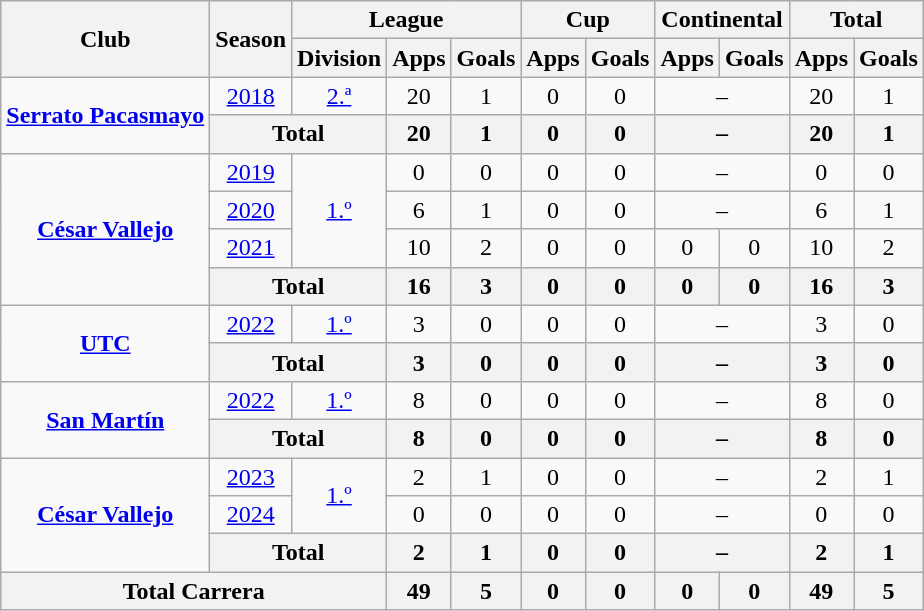<table class="wikitable" style="text-align: center">
<tr>
<th rowspan="2">Club</th>
<th rowspan="2">Season</th>
<th colspan="3">League</th>
<th colspan="2">Cup</th>
<th colspan="2">Continental</th>
<th colspan="2">Total</th>
</tr>
<tr>
<th>Division</th>
<th>Apps</th>
<th>Goals</th>
<th>Apps</th>
<th>Goals</th>
<th>Apps</th>
<th>Goals</th>
<th>Apps</th>
<th>Goals</th>
</tr>
<tr>
<td rowspan="2"><strong><a href='#'>Serrato Pacasmayo</a></strong></td>
<td><a href='#'>2018</a></td>
<td><a href='#'>2.ª</a></td>
<td>20</td>
<td>1</td>
<td>0</td>
<td>0</td>
<td colspan="2">–</td>
<td>20</td>
<td>1</td>
</tr>
<tr>
<th colspan="2">Total</th>
<th>20</th>
<th>1</th>
<th>0</th>
<th>0</th>
<th colspan="2">–</th>
<th>20</th>
<th>1</th>
</tr>
<tr>
<td rowspan="4"><strong><a href='#'>César Vallejo</a></strong></td>
<td><a href='#'>2019</a></td>
<td rowspan="3"><a href='#'>1.º</a></td>
<td>0</td>
<td>0</td>
<td>0</td>
<td>0</td>
<td colspan="2">–</td>
<td>0</td>
<td>0</td>
</tr>
<tr>
<td><a href='#'>2020</a></td>
<td>6</td>
<td>1</td>
<td>0</td>
<td>0</td>
<td colspan="2">–</td>
<td>6</td>
<td>1</td>
</tr>
<tr>
<td><a href='#'>2021</a></td>
<td>10</td>
<td>2</td>
<td>0</td>
<td>0</td>
<td>0</td>
<td>0</td>
<td>10</td>
<td>2</td>
</tr>
<tr>
<th colspan="2"><strong>Total</strong></th>
<th>16</th>
<th>3</th>
<th>0</th>
<th>0</th>
<th>0</th>
<th>0</th>
<th>16</th>
<th>3</th>
</tr>
<tr>
<td rowspan="2"><strong><a href='#'>UTC</a></strong></td>
<td><a href='#'>2022</a></td>
<td><a href='#'>1.º</a></td>
<td>3</td>
<td>0</td>
<td>0</td>
<td>0</td>
<td colspan="2">–</td>
<td>3</td>
<td>0</td>
</tr>
<tr>
<th colspan="2">Total</th>
<th>3</th>
<th>0</th>
<th>0</th>
<th>0</th>
<th colspan="2">–</th>
<th>3</th>
<th>0</th>
</tr>
<tr>
<td rowspan="2"><strong><a href='#'>San Martín</a></strong></td>
<td><a href='#'>2022</a></td>
<td><a href='#'>1.º</a></td>
<td>8</td>
<td>0</td>
<td>0</td>
<td>0</td>
<td colspan="2">–</td>
<td>8</td>
<td>0</td>
</tr>
<tr>
<th colspan="2">Total</th>
<th>8</th>
<th>0</th>
<th>0</th>
<th>0</th>
<th colspan="2">–</th>
<th>8</th>
<th>0</th>
</tr>
<tr>
<td rowspan="3"><a href='#'><strong>César Vallejo</strong></a></td>
<td><a href='#'>2023</a></td>
<td rowspan="2"><a href='#'>1.º</a></td>
<td>2</td>
<td>1</td>
<td>0</td>
<td>0</td>
<td colspan="2">–</td>
<td>2</td>
<td>1</td>
</tr>
<tr>
<td><a href='#'>2024</a></td>
<td>0</td>
<td>0</td>
<td>0</td>
<td>0</td>
<td colspan="2">–</td>
<td>0</td>
<td>0</td>
</tr>
<tr>
<th colspan="2">Total</th>
<th>2</th>
<th>1</th>
<th>0</th>
<th>0</th>
<th colspan="2">–</th>
<th>2</th>
<th>1</th>
</tr>
<tr>
<th colspan="3">Total Carrera</th>
<th>49</th>
<th>5</th>
<th>0</th>
<th>0</th>
<th>0</th>
<th>0</th>
<th>49</th>
<th>5</th>
</tr>
</table>
